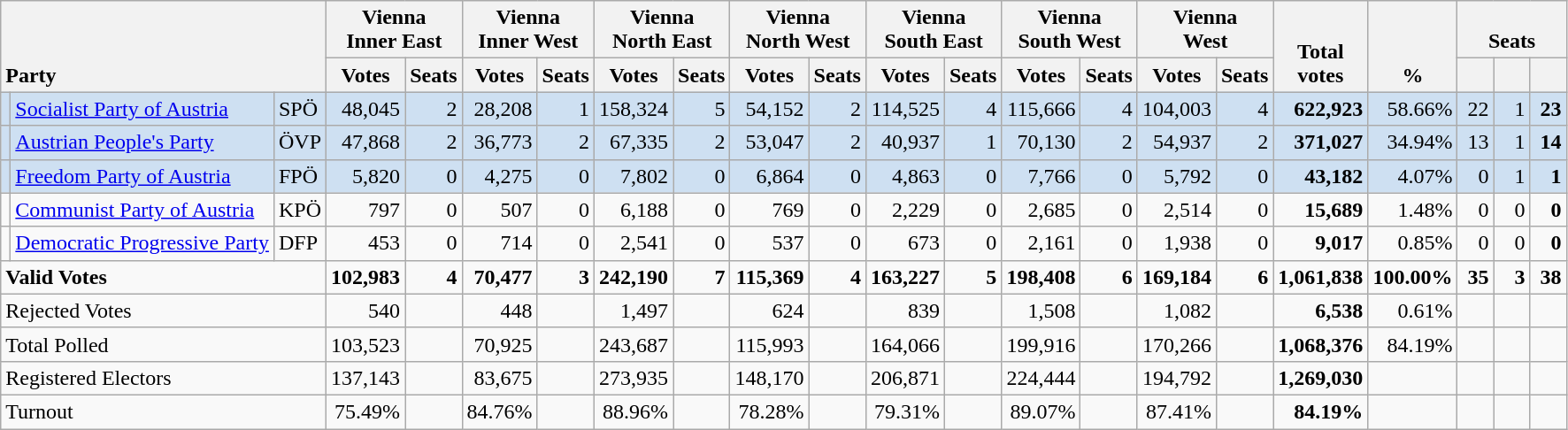<table class="wikitable" border="1" style="text-align:right;">
<tr>
<th style="text-align:left;" valign=bottom rowspan=2 colspan=3>Party</th>
<th align=center valign=bottom colspan=2>Vienna<br>Inner East</th>
<th align=center valign=bottom colspan=2>Vienna<br>Inner West</th>
<th align=center valign=bottom colspan=2>Vienna<br>North East</th>
<th align=center valign=bottom colspan=2>Vienna<br>North West</th>
<th align=center valign=bottom colspan=2>Vienna<br>South East</th>
<th align=center valign=bottom colspan=2>Vienna<br>South West</th>
<th align=center valign=bottom colspan=2>Vienna<br>West</th>
<th align=center valign=bottom rowspan=2 width="50">Total<br>votes</th>
<th align=center valign=bottom rowspan=2 width="50">%</th>
<th align=center valign=bottom colspan=3>Seats</th>
</tr>
<tr>
<th>Votes</th>
<th>Seats</th>
<th>Votes</th>
<th>Seats</th>
<th>Votes</th>
<th>Seats</th>
<th>Votes</th>
<th>Seats</th>
<th>Votes</th>
<th>Seats</th>
<th>Votes</th>
<th>Seats</th>
<th>Votes</th>
<th>Seats</th>
<th align=center valign=bottom width="20"><small></small></th>
<th align=center valign=bottom width="20"><small></small></th>
<th align=center valign=bottom width="20"><small></small></th>
</tr>
<tr style="background:#CEE0F2;">
<td></td>
<td align=left><a href='#'>Socialist Party of Austria</a></td>
<td align=left>SPÖ</td>
<td>48,045</td>
<td>2</td>
<td>28,208</td>
<td>1</td>
<td>158,324</td>
<td>5</td>
<td>54,152</td>
<td>2</td>
<td>114,525</td>
<td>4</td>
<td>115,666</td>
<td>4</td>
<td>104,003</td>
<td>4</td>
<td><strong>622,923</strong></td>
<td>58.66%</td>
<td>22</td>
<td>1</td>
<td><strong>23</strong></td>
</tr>
<tr style="background:#CEE0F2;">
<td></td>
<td align=left><a href='#'>Austrian People's Party</a></td>
<td align=left>ÖVP</td>
<td>47,868</td>
<td>2</td>
<td>36,773</td>
<td>2</td>
<td>67,335</td>
<td>2</td>
<td>53,047</td>
<td>2</td>
<td>40,937</td>
<td>1</td>
<td>70,130</td>
<td>2</td>
<td>54,937</td>
<td>2</td>
<td><strong>371,027</strong></td>
<td>34.94%</td>
<td>13</td>
<td>1</td>
<td><strong>14</strong></td>
</tr>
<tr style="background:#CEE0F2;">
<td></td>
<td align=left><a href='#'>Freedom Party of Austria</a></td>
<td align=left>FPÖ</td>
<td>5,820</td>
<td>0</td>
<td>4,275</td>
<td>0</td>
<td>7,802</td>
<td>0</td>
<td>6,864</td>
<td>0</td>
<td>4,863</td>
<td>0</td>
<td>7,766</td>
<td>0</td>
<td>5,792</td>
<td>0</td>
<td><strong>43,182</strong></td>
<td>4.07%</td>
<td>0</td>
<td>1</td>
<td><strong>1</strong></td>
</tr>
<tr>
<td></td>
<td align=left style="white-space: nowrap;"><a href='#'>Communist Party of Austria</a></td>
<td align=left>KPÖ</td>
<td>797</td>
<td>0</td>
<td>507</td>
<td>0</td>
<td>6,188</td>
<td>0</td>
<td>769</td>
<td>0</td>
<td>2,229</td>
<td>0</td>
<td>2,685</td>
<td>0</td>
<td>2,514</td>
<td>0</td>
<td><strong>15,689</strong></td>
<td>1.48%</td>
<td>0</td>
<td>0</td>
<td><strong>0</strong></td>
</tr>
<tr>
<td></td>
<td align=left><a href='#'>Democratic Progressive Party</a></td>
<td align=left>DFP</td>
<td>453</td>
<td>0</td>
<td>714</td>
<td>0</td>
<td>2,541</td>
<td>0</td>
<td>537</td>
<td>0</td>
<td>673</td>
<td>0</td>
<td>2,161</td>
<td>0</td>
<td>1,938</td>
<td>0</td>
<td><strong>9,017</strong></td>
<td>0.85%</td>
<td>0</td>
<td>0</td>
<td><strong>0</strong></td>
</tr>
<tr style="font-weight:bold">
<td align=left colspan=3>Valid Votes</td>
<td>102,983</td>
<td>4</td>
<td>70,477</td>
<td>3</td>
<td>242,190</td>
<td>7</td>
<td>115,369</td>
<td>4</td>
<td>163,227</td>
<td>5</td>
<td>198,408</td>
<td>6</td>
<td>169,184</td>
<td>6</td>
<td>1,061,838</td>
<td>100.00%</td>
<td>35</td>
<td>3</td>
<td>38</td>
</tr>
<tr>
<td align=left colspan=3>Rejected Votes</td>
<td>540</td>
<td></td>
<td>448</td>
<td></td>
<td>1,497</td>
<td></td>
<td>624</td>
<td></td>
<td>839</td>
<td></td>
<td>1,508</td>
<td></td>
<td>1,082</td>
<td></td>
<td><strong>6,538</strong></td>
<td>0.61%</td>
<td></td>
<td></td>
<td></td>
</tr>
<tr>
<td align=left colspan=3>Total Polled</td>
<td>103,523</td>
<td></td>
<td>70,925</td>
<td></td>
<td>243,687</td>
<td></td>
<td>115,993</td>
<td></td>
<td>164,066</td>
<td></td>
<td>199,916</td>
<td></td>
<td>170,266</td>
<td></td>
<td><strong>1,068,376</strong></td>
<td>84.19%</td>
<td></td>
<td></td>
<td></td>
</tr>
<tr>
<td align=left colspan=3>Registered Electors</td>
<td>137,143</td>
<td></td>
<td>83,675</td>
<td></td>
<td>273,935</td>
<td></td>
<td>148,170</td>
<td></td>
<td>206,871</td>
<td></td>
<td>224,444</td>
<td></td>
<td>194,792</td>
<td></td>
<td><strong>1,269,030</strong></td>
<td></td>
<td></td>
<td></td>
<td></td>
</tr>
<tr>
<td align=left colspan=3>Turnout</td>
<td>75.49%</td>
<td></td>
<td>84.76%</td>
<td></td>
<td>88.96%</td>
<td></td>
<td>78.28%</td>
<td></td>
<td>79.31%</td>
<td></td>
<td>89.07%</td>
<td></td>
<td>87.41%</td>
<td></td>
<td><strong>84.19%</strong></td>
<td></td>
<td></td>
<td></td>
<td></td>
</tr>
</table>
